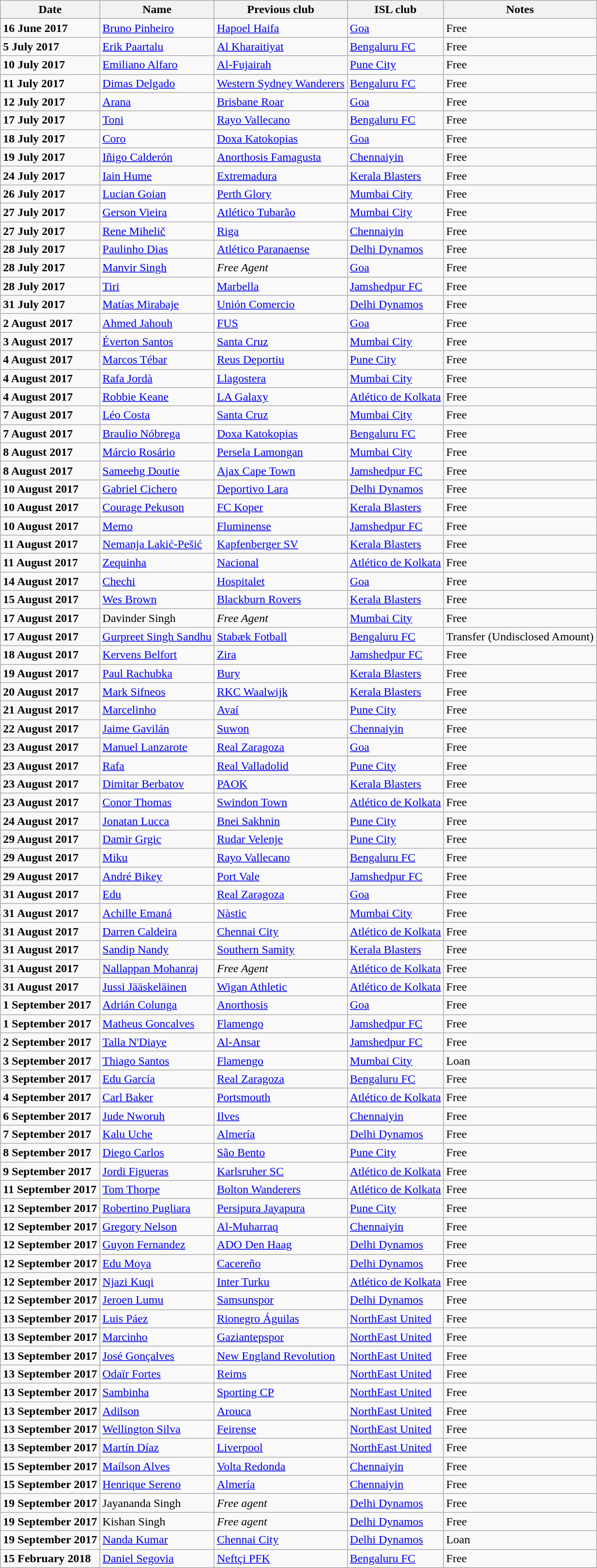<table class="wikitable sortable">
<tr>
<th>Date</th>
<th>Name</th>
<th>Previous club</th>
<th>ISL club</th>
<th>Notes</th>
</tr>
<tr>
<td><strong>16 June 2017</strong></td>
<td> <a href='#'>Bruno Pinheiro</a></td>
<td> <a href='#'>Hapoel Haifa</a></td>
<td><a href='#'>Goa</a></td>
<td>Free</td>
</tr>
<tr>
<td><strong>5 July 2017</strong></td>
<td> <a href='#'>Erik Paartalu</a></td>
<td> <a href='#'>Al Kharaitiyat</a></td>
<td><a href='#'>Bengaluru FC</a></td>
<td>Free</td>
</tr>
<tr>
<td><strong>10 July 2017</strong></td>
<td> <a href='#'>Emiliano Alfaro</a></td>
<td> <a href='#'>Al-Fujairah</a></td>
<td><a href='#'>Pune City</a></td>
<td>Free</td>
</tr>
<tr>
<td><strong>11 July 2017</strong></td>
<td> <a href='#'>Dimas Delgado</a></td>
<td> <a href='#'>Western Sydney Wanderers</a></td>
<td><a href='#'>Bengaluru FC</a></td>
<td>Free</td>
</tr>
<tr>
<td><strong>12 July 2017</strong></td>
<td> <a href='#'>Arana</a></td>
<td> <a href='#'>Brisbane Roar</a></td>
<td><a href='#'>Goa</a></td>
<td>Free</td>
</tr>
<tr>
<td><strong>17 July 2017</strong></td>
<td> <a href='#'>Toni</a></td>
<td> <a href='#'>Rayo Vallecano</a></td>
<td><a href='#'>Bengaluru FC</a></td>
<td>Free</td>
</tr>
<tr>
<td><strong>18 July 2017</strong></td>
<td> <a href='#'>Coro</a></td>
<td> <a href='#'>Doxa Katokopias</a></td>
<td><a href='#'>Goa</a></td>
<td>Free</td>
</tr>
<tr>
<td><strong>19 July 2017</strong></td>
<td> <a href='#'>Iñigo Calderón</a></td>
<td> <a href='#'>Anorthosis Famagusta</a></td>
<td><a href='#'>Chennaiyin</a></td>
<td>Free</td>
</tr>
<tr>
<td><strong>24 July 2017</strong></td>
<td> <a href='#'>Iain Hume</a></td>
<td> <a href='#'>Extremadura</a></td>
<td><a href='#'>Kerala Blasters</a></td>
<td>Free</td>
</tr>
<tr>
<td><strong>26 July 2017</strong></td>
<td> <a href='#'>Lucian Goian</a></td>
<td> <a href='#'>Perth Glory</a></td>
<td><a href='#'>Mumbai City</a></td>
<td>Free</td>
</tr>
<tr>
<td><strong>27 July 2017</strong></td>
<td> <a href='#'>Gerson Vieira</a></td>
<td> <a href='#'>Atlético Tubarão</a></td>
<td><a href='#'>Mumbai City</a></td>
<td>Free</td>
</tr>
<tr>
<td><strong>27 July 2017</strong></td>
<td> <a href='#'>Rene Mihelič</a></td>
<td> <a href='#'>Riga</a></td>
<td><a href='#'>Chennaiyin</a></td>
<td>Free</td>
</tr>
<tr>
<td><strong>28 July 2017</strong></td>
<td> <a href='#'>Paulinho Dias</a></td>
<td> <a href='#'>Atlético Paranaense</a></td>
<td><a href='#'>Delhi Dynamos</a></td>
<td>Free</td>
</tr>
<tr>
<td><strong>28 July 2017</strong></td>
<td> <a href='#'>Manvir Singh</a></td>
<td><em>Free Agent</em></td>
<td><a href='#'>Goa</a></td>
<td>Free</td>
</tr>
<tr>
<td><strong>28 July 2017</strong></td>
<td> <a href='#'>Tiri</a></td>
<td> <a href='#'>Marbella</a></td>
<td><a href='#'>Jamshedpur FC</a></td>
<td>Free</td>
</tr>
<tr>
<td><strong>31 July 2017</strong></td>
<td> <a href='#'>Matías Mirabaje</a></td>
<td> <a href='#'>Unión Comercio</a></td>
<td><a href='#'>Delhi Dynamos</a></td>
<td>Free</td>
</tr>
<tr>
<td><strong>2 August 2017</strong></td>
<td>  <a href='#'>Ahmed Jahouh</a></td>
<td> <a href='#'>FUS</a></td>
<td><a href='#'>Goa</a></td>
<td>Free</td>
</tr>
<tr>
<td><strong>3 August 2017</strong></td>
<td> <a href='#'>Éverton Santos</a></td>
<td> <a href='#'>Santa Cruz</a></td>
<td><a href='#'>Mumbai City</a></td>
<td>Free</td>
</tr>
<tr>
<td><strong>4 August 2017</strong></td>
<td> <a href='#'>Marcos Tébar</a></td>
<td> <a href='#'>Reus Deportiu</a></td>
<td><a href='#'>Pune City</a></td>
<td>Free</td>
</tr>
<tr>
<td><strong>4 August 2017</strong></td>
<td> <a href='#'>Rafa Jordà</a></td>
<td> <a href='#'>Llagostera</a></td>
<td><a href='#'>Mumbai City</a></td>
<td>Free</td>
</tr>
<tr>
<td><strong>4 August 2017</strong></td>
<td> <a href='#'>Robbie Keane</a></td>
<td> <a href='#'>LA Galaxy</a></td>
<td><a href='#'>Atlético de Kolkata</a></td>
<td>Free</td>
</tr>
<tr>
<td><strong>7 August 2017</strong></td>
<td> <a href='#'>Léo Costa</a></td>
<td> <a href='#'>Santa Cruz</a></td>
<td><a href='#'>Mumbai City</a></td>
<td>Free</td>
</tr>
<tr>
<td><strong>7 August 2017</strong></td>
<td> <a href='#'>Braulio Nóbrega</a></td>
<td> <a href='#'>Doxa Katokopias</a></td>
<td><a href='#'>Bengaluru FC</a></td>
<td>Free</td>
</tr>
<tr>
<td><strong>8 August 2017</strong></td>
<td> <a href='#'>Márcio Rosário</a></td>
<td> <a href='#'>Persela Lamongan</a></td>
<td><a href='#'>Mumbai City</a></td>
<td>Free</td>
</tr>
<tr>
<td><strong>8 August 2017</strong></td>
<td> <a href='#'>Sameehg Doutie</a></td>
<td> <a href='#'>Ajax Cape Town</a></td>
<td><a href='#'>Jamshedpur FC</a></td>
<td>Free</td>
</tr>
<tr>
<td><strong>10 August 2017</strong></td>
<td> <a href='#'>Gabriel Cichero</a></td>
<td> <a href='#'>Deportivo Lara</a></td>
<td><a href='#'>Delhi Dynamos</a></td>
<td>Free</td>
</tr>
<tr>
<td><strong>10 August 2017</strong></td>
<td> <a href='#'>Courage Pekuson</a></td>
<td> <a href='#'>FC Koper</a></td>
<td><a href='#'>Kerala Blasters</a></td>
<td>Free</td>
</tr>
<tr>
<td><strong>10 August 2017</strong></td>
<td> <a href='#'>Memo</a></td>
<td> <a href='#'>Fluminense</a></td>
<td><a href='#'>Jamshedpur FC</a></td>
<td>Free</td>
</tr>
<tr>
<td><strong>11 August 2017</strong></td>
<td> <a href='#'>Nemanja Lakić-Pešić</a></td>
<td> <a href='#'>Kapfenberger SV</a></td>
<td><a href='#'>Kerala Blasters</a></td>
<td>Free</td>
</tr>
<tr>
<td><strong>11 August 2017</strong></td>
<td> <a href='#'>Zequinha</a></td>
<td> <a href='#'>Nacional</a></td>
<td><a href='#'>Atlético de Kolkata</a></td>
<td>Free</td>
</tr>
<tr>
<td><strong>14 August 2017</strong></td>
<td> <a href='#'>Chechi</a></td>
<td> <a href='#'>Hospitalet</a></td>
<td><a href='#'>Goa</a></td>
<td>Free</td>
</tr>
<tr>
<td><strong>15 August 2017</strong></td>
<td> <a href='#'>Wes Brown</a></td>
<td> <a href='#'>Blackburn Rovers</a></td>
<td><a href='#'>Kerala Blasters</a></td>
<td>Free</td>
</tr>
<tr>
<td><strong>17 August 2017</strong></td>
<td> Davinder Singh</td>
<td><em>Free Agent</em></td>
<td><a href='#'>Mumbai City</a></td>
<td>Free</td>
</tr>
<tr>
<td><strong>17 August 2017</strong></td>
<td> <a href='#'>Gurpreet Singh Sandhu</a></td>
<td> <a href='#'>Stabæk Fotball</a></td>
<td><a href='#'>Bengaluru FC</a></td>
<td>Transfer (Undisclosed Amount) </td>
</tr>
<tr>
<td><strong>18 August 2017</strong></td>
<td> <a href='#'>Kervens Belfort</a></td>
<td> <a href='#'>Zira</a></td>
<td><a href='#'>Jamshedpur FC</a></td>
<td>Free</td>
</tr>
<tr>
<td><strong>19 August 2017</strong></td>
<td> <a href='#'>Paul Rachubka</a></td>
<td> <a href='#'>Bury</a></td>
<td><a href='#'>Kerala Blasters</a></td>
<td>Free</td>
</tr>
<tr>
<td><strong>20 August 2017</strong></td>
<td> <a href='#'>Mark Sifneos</a></td>
<td> <a href='#'>RKC Waalwijk</a></td>
<td><a href='#'>Kerala Blasters</a></td>
<td>Free</td>
</tr>
<tr>
<td><strong>21 August 2017</strong></td>
<td> <a href='#'>Marcelinho</a></td>
<td> <a href='#'>Avaí</a></td>
<td><a href='#'>Pune City</a></td>
<td>Free</td>
</tr>
<tr>
<td><strong>22 August 2017</strong></td>
<td> <a href='#'>Jaime Gavilán</a></td>
<td> <a href='#'>Suwon</a></td>
<td><a href='#'>Chennaiyin</a></td>
<td>Free</td>
</tr>
<tr>
<td><strong>23 August 2017</strong></td>
<td> <a href='#'>Manuel Lanzarote</a></td>
<td> <a href='#'>Real Zaragoza</a></td>
<td><a href='#'>Goa</a></td>
<td>Free</td>
</tr>
<tr>
<td><strong>23 August 2017</strong></td>
<td> <a href='#'>Rafa</a></td>
<td> <a href='#'>Real Valladolid</a></td>
<td><a href='#'>Pune City</a></td>
<td>Free</td>
</tr>
<tr>
<td><strong>23 August 2017</strong></td>
<td> <a href='#'>Dimitar Berbatov</a></td>
<td> <a href='#'>PAOK</a></td>
<td><a href='#'>Kerala Blasters</a></td>
<td>Free</td>
</tr>
<tr>
<td><strong>23 August 2017</strong></td>
<td> <a href='#'>Conor Thomas</a></td>
<td> <a href='#'>Swindon Town</a></td>
<td><a href='#'>Atlético de Kolkata</a></td>
<td>Free</td>
</tr>
<tr>
<td><strong>24 August 2017</strong></td>
<td> <a href='#'>Jonatan Lucca</a></td>
<td> <a href='#'>Bnei Sakhnin</a></td>
<td><a href='#'>Pune City</a></td>
<td>Free</td>
</tr>
<tr>
<td><strong>29 August 2017</strong></td>
<td> <a href='#'>Damir Grgic</a></td>
<td> <a href='#'>Rudar Velenje</a></td>
<td><a href='#'>Pune City</a></td>
<td>Free</td>
</tr>
<tr>
<td><strong>29 August 2017</strong></td>
<td> <a href='#'>Miku</a></td>
<td> <a href='#'>Rayo Vallecano</a></td>
<td><a href='#'>Bengaluru FC</a></td>
<td>Free</td>
</tr>
<tr>
<td><strong>29 August 2017</strong></td>
<td> <a href='#'>André Bikey</a></td>
<td> <a href='#'>Port Vale</a></td>
<td><a href='#'>Jamshedpur FC</a></td>
<td>Free</td>
</tr>
<tr>
<td><strong>31 August 2017</strong></td>
<td> <a href='#'>Edu</a></td>
<td> <a href='#'>Real Zaragoza</a></td>
<td><a href='#'>Goa</a></td>
<td>Free</td>
</tr>
<tr>
<td><strong>31 August 2017</strong></td>
<td> <a href='#'>Achille Emaná</a></td>
<td> <a href='#'>Nàstic</a></td>
<td><a href='#'>Mumbai City</a></td>
<td>Free</td>
</tr>
<tr>
<td><strong>31 August 2017</strong></td>
<td> <a href='#'>Darren Caldeira</a></td>
<td> <a href='#'>Chennai City</a></td>
<td><a href='#'>Atlético de Kolkata</a></td>
<td>Free</td>
</tr>
<tr>
<td><strong>31 August 2017</strong></td>
<td> <a href='#'>Sandip Nandy</a></td>
<td> <a href='#'>Southern Samity</a></td>
<td><a href='#'>Kerala Blasters</a></td>
<td>Free</td>
</tr>
<tr>
<td><strong>31 August 2017</strong></td>
<td> <a href='#'>Nallappan Mohanraj</a></td>
<td><em>Free Agent</em></td>
<td><a href='#'>Atlético de Kolkata</a></td>
<td>Free</td>
</tr>
<tr>
<td><strong>31 August 2017</strong></td>
<td> <a href='#'>Jussi Jääskeläinen</a></td>
<td> <a href='#'>Wigan Athletic</a></td>
<td><a href='#'>Atlético de Kolkata</a></td>
<td>Free</td>
</tr>
<tr>
<td><strong>1 September 2017</strong></td>
<td> <a href='#'>Adrián Colunga</a></td>
<td> <a href='#'>Anorthosis</a></td>
<td><a href='#'>Goa</a></td>
<td>Free</td>
</tr>
<tr>
<td><strong>1 September 2017</strong></td>
<td> <a href='#'>Matheus Goncalves</a></td>
<td> <a href='#'>Flamengo</a></td>
<td><a href='#'>Jamshedpur FC</a></td>
<td>Free</td>
</tr>
<tr>
<td><strong>2 September 2017</strong></td>
<td> <a href='#'>Talla N'Diaye</a></td>
<td> <a href='#'>Al-Ansar</a></td>
<td><a href='#'>Jamshedpur FC</a></td>
<td>Free</td>
</tr>
<tr>
<td><strong>3 September 2017</strong></td>
<td> <a href='#'>Thiago Santos</a></td>
<td> <a href='#'>Flamengo</a></td>
<td><a href='#'>Mumbai City</a></td>
<td>Loan</td>
</tr>
<tr>
<td><strong>3 September 2017</strong></td>
<td> <a href='#'>Edu García</a></td>
<td> <a href='#'>Real Zaragoza</a></td>
<td><a href='#'>Bengaluru FC</a></td>
<td>Free</td>
</tr>
<tr>
<td><strong>4 September 2017</strong></td>
<td> <a href='#'>Carl Baker</a></td>
<td> <a href='#'>Portsmouth</a></td>
<td><a href='#'>Atlético de Kolkata</a></td>
<td>Free</td>
</tr>
<tr>
<td><strong>6 September 2017</strong></td>
<td> <a href='#'>Jude Nworuh</a></td>
<td> <a href='#'>Ilves</a></td>
<td><a href='#'>Chennaiyin</a></td>
<td>Free</td>
</tr>
<tr>
<td><strong>7 September 2017</strong></td>
<td> <a href='#'>Kalu Uche</a></td>
<td> <a href='#'>Almería</a></td>
<td><a href='#'>Delhi Dynamos</a></td>
<td>Free</td>
</tr>
<tr>
<td><strong>8 September 2017</strong></td>
<td> <a href='#'>Diego Carlos</a></td>
<td> <a href='#'>São Bento</a></td>
<td><a href='#'>Pune City</a></td>
<td>Free</td>
</tr>
<tr>
<td><strong>9 September 2017</strong></td>
<td> <a href='#'>Jordi Figueras</a></td>
<td> <a href='#'>Karlsruher SC</a></td>
<td><a href='#'>Atlético de Kolkata</a></td>
<td>Free</td>
</tr>
<tr>
<td><strong>11 September 2017</strong></td>
<td> <a href='#'>Tom Thorpe</a></td>
<td> <a href='#'>Bolton Wanderers</a></td>
<td><a href='#'>Atlético de Kolkata</a></td>
<td>Free</td>
</tr>
<tr>
<td><strong>12 September 2017</strong></td>
<td> <a href='#'>Robertino Pugliara</a></td>
<td> <a href='#'>Persipura Jayapura</a></td>
<td><a href='#'>Pune City</a></td>
<td>Free</td>
</tr>
<tr>
<td><strong>12 September 2017</strong></td>
<td> <a href='#'>Gregory Nelson</a></td>
<td> <a href='#'>Al-Muharraq</a></td>
<td><a href='#'>Chennaiyin</a></td>
<td>Free</td>
</tr>
<tr>
<td><strong>12 September 2017</strong></td>
<td> <a href='#'>Guyon Fernandez</a></td>
<td> <a href='#'>ADO Den Haag</a></td>
<td><a href='#'>Delhi Dynamos</a></td>
<td>Free</td>
</tr>
<tr>
<td><strong>12 September 2017</strong></td>
<td> <a href='#'>Edu Moya</a></td>
<td> <a href='#'>Cacereño</a></td>
<td><a href='#'>Delhi Dynamos</a></td>
<td>Free</td>
</tr>
<tr>
<td><strong>12 September 2017</strong></td>
<td> <a href='#'>Njazi Kuqi</a></td>
<td> <a href='#'>Inter Turku</a></td>
<td><a href='#'>Atlético de Kolkata</a></td>
<td>Free</td>
</tr>
<tr>
<td><strong>12 September 2017</strong></td>
<td> <a href='#'>Jeroen Lumu</a></td>
<td> <a href='#'>Samsunspor</a></td>
<td><a href='#'>Delhi Dynamos</a></td>
<td>Free</td>
</tr>
<tr>
<td><strong>13 September 2017</strong></td>
<td> <a href='#'>Luis Páez</a></td>
<td> <a href='#'>Rionegro Águilas</a></td>
<td><a href='#'>NorthEast United</a></td>
<td>Free</td>
</tr>
<tr>
<td><strong>13 September 2017</strong></td>
<td> <a href='#'>Marcinho</a></td>
<td> <a href='#'>Gaziantepspor</a></td>
<td><a href='#'>NorthEast United</a></td>
<td>Free</td>
</tr>
<tr>
<td><strong>13 September 2017</strong></td>
<td> <a href='#'>José Gonçalves</a></td>
<td> <a href='#'>New England Revolution</a></td>
<td><a href='#'>NorthEast United</a></td>
<td>Free</td>
</tr>
<tr>
<td><strong>13 September 2017</strong></td>
<td> <a href='#'>Odaïr Fortes</a></td>
<td> <a href='#'>Reims</a></td>
<td><a href='#'>NorthEast United</a></td>
<td>Free</td>
</tr>
<tr>
<td><strong>13 September 2017</strong></td>
<td> <a href='#'>Sambinha</a></td>
<td> <a href='#'>Sporting CP</a></td>
<td><a href='#'>NorthEast United</a></td>
<td>Free</td>
</tr>
<tr>
<td><strong>13 September 2017</strong></td>
<td> <a href='#'>Adilson</a></td>
<td> <a href='#'>Arouca</a></td>
<td><a href='#'>NorthEast United</a></td>
<td>Free</td>
</tr>
<tr>
<td><strong>13 September 2017</strong></td>
<td> <a href='#'>Wellington Silva</a></td>
<td> <a href='#'>Feirense</a></td>
<td><a href='#'>NorthEast United</a></td>
<td>Free</td>
</tr>
<tr>
<td><strong>13 September 2017</strong></td>
<td> <a href='#'>Martín Díaz</a></td>
<td> <a href='#'>Liverpool</a></td>
<td><a href='#'>NorthEast United</a></td>
<td>Free</td>
</tr>
<tr>
<td><strong>15 September 2017</strong></td>
<td> <a href='#'>Maílson Alves</a></td>
<td> <a href='#'>Volta Redonda</a></td>
<td><a href='#'>Chennaiyin</a></td>
<td>Free</td>
</tr>
<tr>
<td><strong>15 September 2017</strong></td>
<td> <a href='#'>Henrique Sereno</a></td>
<td> <a href='#'>Almería</a></td>
<td><a href='#'>Chennaiyin</a></td>
<td>Free</td>
</tr>
<tr>
<td><strong>19 September 2017</strong></td>
<td> Jayananda Singh</td>
<td><em>Free agent</em></td>
<td><a href='#'>Delhi Dynamos</a></td>
<td>Free</td>
</tr>
<tr>
<td><strong>19 September 2017</strong></td>
<td> Kishan Singh</td>
<td><em>Free agent</em></td>
<td><a href='#'>Delhi Dynamos</a></td>
<td>Free</td>
</tr>
<tr>
<td><strong>19 September 2017</strong></td>
<td> <a href='#'>Nanda Kumar</a></td>
<td> <a href='#'>Chennai City</a></td>
<td><a href='#'>Delhi Dynamos</a></td>
<td>Loan</td>
</tr>
<tr>
<td><strong>15 February 2018</strong></td>
<td> <a href='#'>Daniel Segovia</a></td>
<td> <a href='#'>Neftçi PFK</a></td>
<td><a href='#'>Bengaluru FC</a></td>
<td>Free</td>
</tr>
</table>
